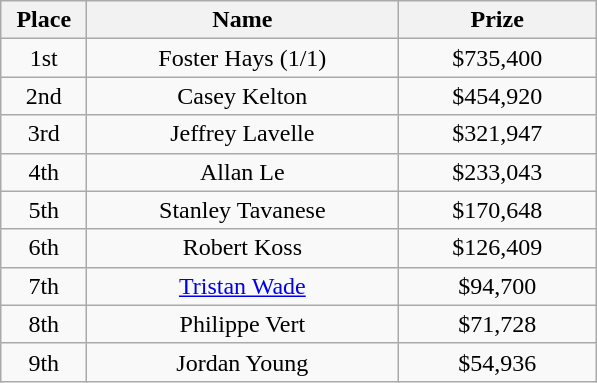<table class="wikitable">
<tr>
<th width="50">Place</th>
<th width="200">Name</th>
<th width="125">Prize</th>
</tr>
<tr>
<td align = "center">1st</td>
<td align = "center">Foster Hays (1/1)</td>
<td align = "center">$735,400</td>
</tr>
<tr>
<td align = "center">2nd</td>
<td align = "center">Casey Kelton</td>
<td align = "center">$454,920</td>
</tr>
<tr>
<td align = "center">3rd</td>
<td align = "center">Jeffrey Lavelle</td>
<td align = "center">$321,947</td>
</tr>
<tr>
<td align = "center">4th</td>
<td align = "center">Allan Le</td>
<td align = "center">$233,043</td>
</tr>
<tr>
<td align = "center">5th</td>
<td align = "center">Stanley Tavanese</td>
<td align = "center">$170,648</td>
</tr>
<tr>
<td align = "center">6th</td>
<td align = "center">Robert Koss</td>
<td align = "center">$126,409</td>
</tr>
<tr>
<td align = "center">7th</td>
<td align = "center"><a href='#'>Tristan Wade</a></td>
<td align = "center">$94,700</td>
</tr>
<tr>
<td align = "center">8th</td>
<td align = "center">Philippe Vert</td>
<td align = "center">$71,728</td>
</tr>
<tr>
<td align = "center">9th</td>
<td align = "center">Jordan Young</td>
<td align = "center">$54,936</td>
</tr>
</table>
